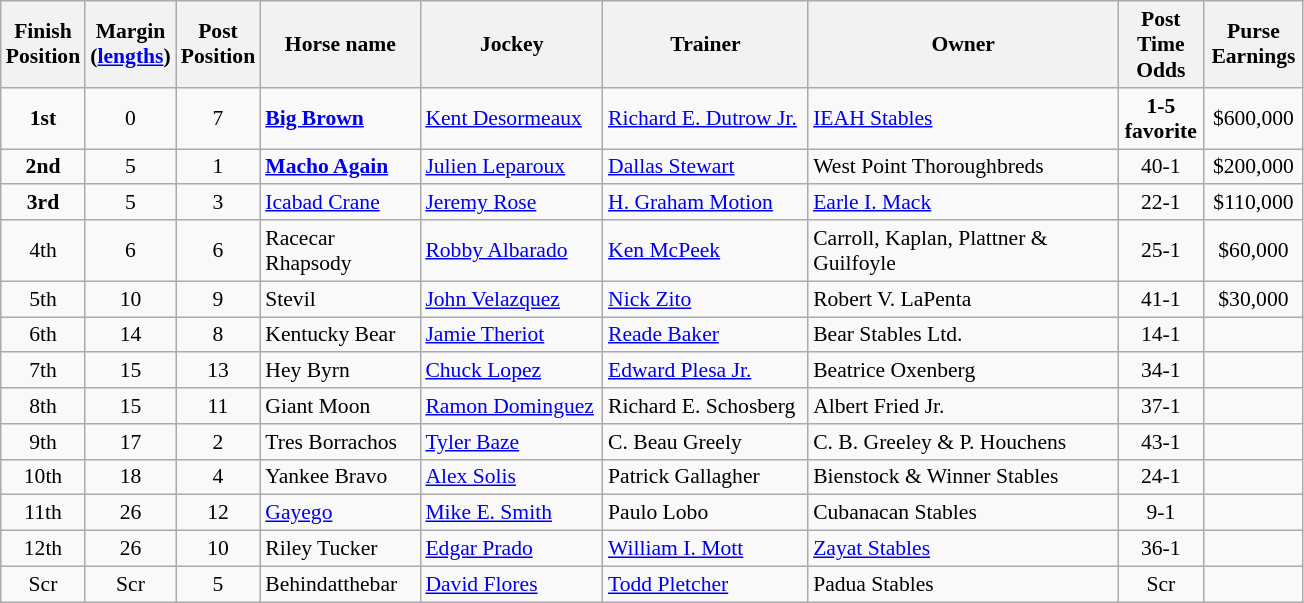<table class="wikitable sortable" | border="2" cellpadding="1" style="border-collapse: collapse; font-size:90%">
<tr>
<th width="30px">Finish <br> Position</th>
<th width="30px">Margin<br> <span>(<a href='#'>lengths</a>)</span></th>
<th width="30px">Post <br> Position</th>
<th width="100px">Horse name</th>
<th width="115px">Jockey</th>
<th width="130px">Trainer</th>
<th width="200px">Owner</th>
<th width="50px">Post Time <br> Odds</th>
<th width="60px">Purse <br> Earnings</th>
</tr>
<tr>
<td align=center><strong>1<span>st</span></strong></td>
<td align=center>0</td>
<td align=center>7</td>
<td><strong><a href='#'>Big Brown</a></strong></td>
<td><a href='#'>Kent Desormeaux</a></td>
<td><a href='#'>Richard E. Dutrow Jr.</a></td>
<td><a href='#'>IEAH Stables</a></td>
<td align=center><strong>1-5 <br> <span>favorite</span></strong></td>
<td align=center>$600,000</td>
</tr>
<tr>
<td align=center><strong>2<span>nd</span></strong></td>
<td align=center>5 </td>
<td align=center>1</td>
<td><strong><a href='#'>Macho Again</a></strong></td>
<td><a href='#'>Julien Leparoux</a></td>
<td><a href='#'>Dallas Stewart</a></td>
<td>West Point Thoroughbreds</td>
<td align=center>40-1</td>
<td align=center>$200,000</td>
</tr>
<tr>
<td align=center><strong>3<span>rd</span></strong></td>
<td align=center>5 </td>
<td align=center>3</td>
<td><a href='#'>Icabad Crane</a></td>
<td><a href='#'>Jeremy Rose</a></td>
<td><a href='#'>H. Graham Motion</a></td>
<td><a href='#'>Earle I. Mack</a></td>
<td align=center>22-1</td>
<td align=center>$110,000</td>
</tr>
<tr>
<td align=center>4<span>th</span></td>
<td align=center>6 </td>
<td align=center>6</td>
<td>Racecar Rhapsody</td>
<td><a href='#'>Robby Albarado</a></td>
<td><a href='#'>Ken McPeek</a></td>
<td>Carroll, Kaplan, Plattner & Guilfoyle</td>
<td align=center>25-1</td>
<td align=center>$60,000</td>
</tr>
<tr>
<td align=center>5<span>th</span></td>
<td align=center>10 </td>
<td align=center>9</td>
<td>Stevil</td>
<td><a href='#'>John Velazquez</a></td>
<td><a href='#'>Nick Zito</a></td>
<td>Robert V. LaPenta</td>
<td align=center>41-1</td>
<td align=center>$30,000</td>
</tr>
<tr>
<td align=center>6<span>th</span></td>
<td align=center>14 </td>
<td align=center>8</td>
<td>Kentucky Bear</td>
<td><a href='#'>Jamie Theriot</a></td>
<td><a href='#'>Reade Baker</a></td>
<td>Bear Stables Ltd.</td>
<td align=center>14-1</td>
<td></td>
</tr>
<tr>
<td align=center>7<span>th</span></td>
<td align=center>15</td>
<td align=center>13</td>
<td>Hey Byrn</td>
<td><a href='#'>Chuck Lopez</a></td>
<td><a href='#'>Edward Plesa Jr.</a></td>
<td>Beatrice Oxenberg</td>
<td align=center>34-1</td>
<td></td>
</tr>
<tr>
<td align=center>8<span>th</span></td>
<td align=center>15 </td>
<td align=center>11</td>
<td>Giant Moon</td>
<td><a href='#'>Ramon Dominguez</a></td>
<td>Richard E. Schosberg</td>
<td>Albert Fried Jr.</td>
<td align=center>37-1</td>
<td></td>
</tr>
<tr>
<td align=center>9<span>th</span></td>
<td align=center>17 </td>
<td align=center>2</td>
<td>Tres Borrachos</td>
<td><a href='#'>Tyler Baze</a></td>
<td>C. Beau Greely</td>
<td>C. B. Greeley & P. Houchens</td>
<td align=center>43-1</td>
<td></td>
</tr>
<tr>
<td align=center>10<span>th</span></td>
<td align=center>18 </td>
<td align=center>4</td>
<td>Yankee Bravo</td>
<td><a href='#'>Alex Solis</a></td>
<td>Patrick Gallagher</td>
<td>Bienstock & Winner Stables</td>
<td align=center>24-1</td>
<td></td>
</tr>
<tr>
<td align=center>11<span>th</span></td>
<td align=center>26</td>
<td align=center>12</td>
<td><a href='#'>Gayego</a></td>
<td><a href='#'>Mike E. Smith</a></td>
<td>Paulo Lobo</td>
<td>Cubanacan Stables</td>
<td align=center>9-1</td>
<td></td>
</tr>
<tr>
<td align=center>12<span>th</span></td>
<td align=center>26 </td>
<td align=center>10</td>
<td>Riley Tucker</td>
<td><a href='#'>Edgar Prado</a></td>
<td><a href='#'>William I. Mott</a></td>
<td><a href='#'>Zayat Stables</a></td>
<td align=center>36-1</td>
<td></td>
</tr>
<tr class="sortbottom">
<td align=center>Scr</td>
<td align=center>Scr</td>
<td align=center>5</td>
<td>Behindatthebar</td>
<td><a href='#'>David Flores</a></td>
<td><a href='#'>Todd Pletcher</a></td>
<td>Padua Stables</td>
<td align=center>Scr</td>
<td></td>
</tr>
</table>
